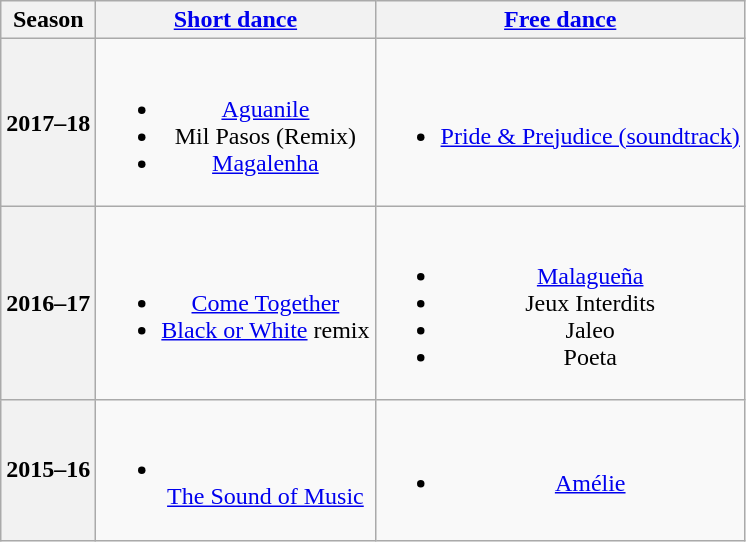<table class=wikitable style=text-align:center>
<tr>
<th>Season</th>
<th><a href='#'>Short dance</a></th>
<th><a href='#'>Free dance</a></th>
</tr>
<tr>
<th>2017–18 <br></th>
<td><br><ul><li> <a href='#'>Aguanile</a> <br> </li><li> Mil Pasos (Remix)</li><li> <a href='#'>Magalenha</a> <br> </li></ul></td>
<td><br><ul><li><a href='#'>Pride & Prejudice (soundtrack)</a> <br> </li></ul></td>
</tr>
<tr>
<th>2016–17 <br> </th>
<td><br><ul><li> <a href='#'>Come Together</a> <br></li><li> <a href='#'>Black or White</a> remix <br></li></ul></td>
<td><br><ul><li><a href='#'>Malagueña</a> <br></li><li>Jeux Interdits <br></li><li>Jaleo <br></li><li>Poeta <br></li></ul></td>
</tr>
<tr>
<th>2015–16 <br> </th>
<td><br><ul><li> <br><a href='#'>The Sound of Music</a> <br></li></ul></td>
<td><br><ul><li><a href='#'>Amélie</a> <br></li></ul></td>
</tr>
</table>
